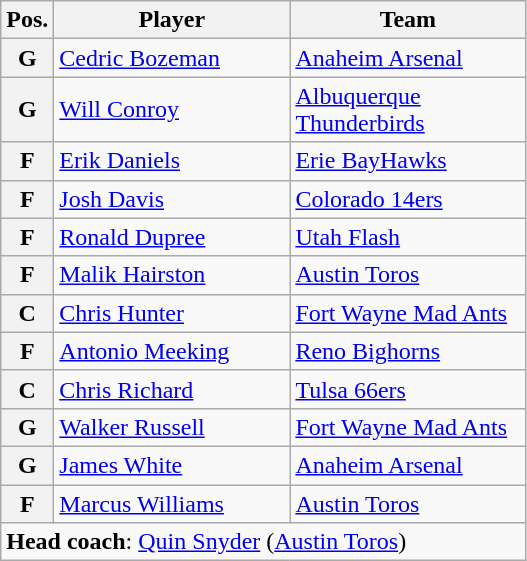<table class="wikitable">
<tr>
<th>Pos.</th>
<th width=150>Player</th>
<th width=150>Team</th>
</tr>
<tr>
<th>G</th>
<td><a href='#'>Cedric Bozeman</a></td>
<td><a href='#'>Anaheim Arsenal</a></td>
</tr>
<tr>
<th>G</th>
<td><a href='#'>Will Conroy</a></td>
<td><a href='#'>Albuquerque Thunderbirds</a></td>
</tr>
<tr>
<th>F</th>
<td><a href='#'>Erik Daniels</a></td>
<td><a href='#'>Erie BayHawks</a></td>
</tr>
<tr>
<th>F</th>
<td><a href='#'>Josh Davis</a></td>
<td><a href='#'>Colorado 14ers</a></td>
</tr>
<tr>
<th>F</th>
<td><a href='#'>Ronald Dupree</a></td>
<td><a href='#'>Utah Flash</a></td>
</tr>
<tr>
<th>F</th>
<td><a href='#'>Malik Hairston</a></td>
<td><a href='#'>Austin Toros</a></td>
</tr>
<tr>
<th>C</th>
<td><a href='#'>Chris Hunter</a></td>
<td><a href='#'>Fort Wayne Mad Ants</a></td>
</tr>
<tr>
<th>F</th>
<td><a href='#'>Antonio Meeking</a></td>
<td><a href='#'>Reno Bighorns</a></td>
</tr>
<tr>
<th>C</th>
<td><a href='#'>Chris Richard</a></td>
<td><a href='#'>Tulsa 66ers</a></td>
</tr>
<tr>
<th>G</th>
<td><a href='#'>Walker Russell</a></td>
<td><a href='#'>Fort Wayne Mad Ants</a></td>
</tr>
<tr>
<th>G</th>
<td><a href='#'>James White</a></td>
<td><a href='#'>Anaheim Arsenal</a></td>
</tr>
<tr>
<th>F</th>
<td><a href='#'>Marcus Williams</a></td>
<td><a href='#'>Austin Toros</a></td>
</tr>
<tr>
<td colspan="3"><strong>Head coach</strong>: <a href='#'>Quin Snyder</a> (<a href='#'>Austin Toros</a>)</td>
</tr>
</table>
